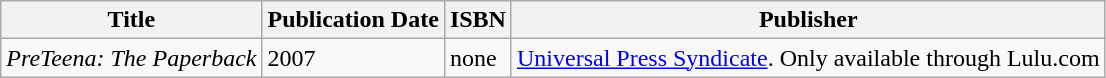<table class="wikitable">
<tr>
<th>Title</th>
<th>Publication Date</th>
<th>ISBN</th>
<th>Publisher</th>
</tr>
<tr>
<td><em>PreTeena: The Paperback</em></td>
<td>2007</td>
<td>none</td>
<td><a href='#'>Universal Press Syndicate</a>. Only available through Lulu.com</td>
</tr>
</table>
